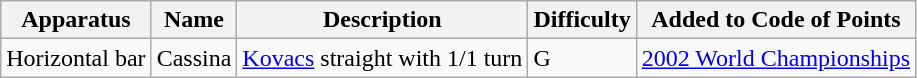<table class="wikitable">
<tr>
<th>Apparatus</th>
<th>Name</th>
<th>Description</th>
<th>Difficulty</th>
<th>Added to Code of Points</th>
</tr>
<tr>
<td>Horizontal bar</td>
<td>Cassina</td>
<td><a href='#'>Kovacs</a> straight with 1/1 turn</td>
<td>G</td>
<td><a href='#'>2002 World Championships</a></td>
</tr>
</table>
